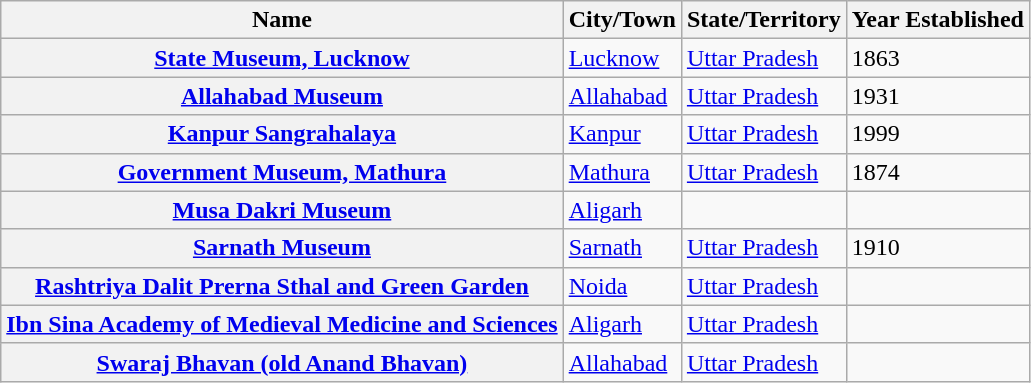<table class="wikitable sortable">
<tr>
<th scope=col>Name</th>
<th scope=col>City/Town</th>
<th scope=col>State/Territory</th>
<th scope=col>Year Established</th>
</tr>
<tr>
<th scope=row><a href='#'>State Museum, Lucknow</a></th>
<td><a href='#'>Lucknow</a></td>
<td><a href='#'>Uttar Pradesh</a></td>
<td>1863</td>
</tr>
<tr>
<th scope=row><a href='#'>Allahabad Museum</a></th>
<td><a href='#'>Allahabad</a></td>
<td><a href='#'>Uttar Pradesh</a></td>
<td>1931</td>
</tr>
<tr>
<th scope=row><a href='#'>Kanpur Sangrahalaya</a></th>
<td><a href='#'>Kanpur</a></td>
<td><a href='#'>Uttar Pradesh</a></td>
<td>1999</td>
</tr>
<tr>
<th scope=row><a href='#'>Government Museum, Mathura</a></th>
<td><a href='#'>Mathura</a></td>
<td><a href='#'>Uttar Pradesh</a></td>
<td>1874</td>
</tr>
<tr>
<th scope=row><a href='#'>Musa Dakri Museum</a></th>
<td><a href='#'>Aligarh</a></td>
<td></td>
<td></td>
</tr>
<tr>
<th scope=row><a href='#'>Sarnath Museum</a></th>
<td><a href='#'>Sarnath</a></td>
<td><a href='#'>Uttar Pradesh</a></td>
<td>1910</td>
</tr>
<tr>
<th scope=row><a href='#'>Rashtriya Dalit Prerna Sthal and Green Garden</a></th>
<td><a href='#'>Noida</a></td>
<td><a href='#'>Uttar Pradesh</a></td>
<td></td>
</tr>
<tr>
<th scope=row><a href='#'>Ibn Sina Academy of Medieval Medicine and Sciences</a></th>
<td><a href='#'>Aligarh</a></td>
<td><a href='#'>Uttar Pradesh</a></td>
<td></td>
</tr>
<tr>
<th scope=row><a href='#'>Swaraj Bhavan (old Anand Bhavan)</a></th>
<td><a href='#'>Allahabad</a></td>
<td><a href='#'>Uttar Pradesh</a></td>
<td></td>
</tr>
</table>
